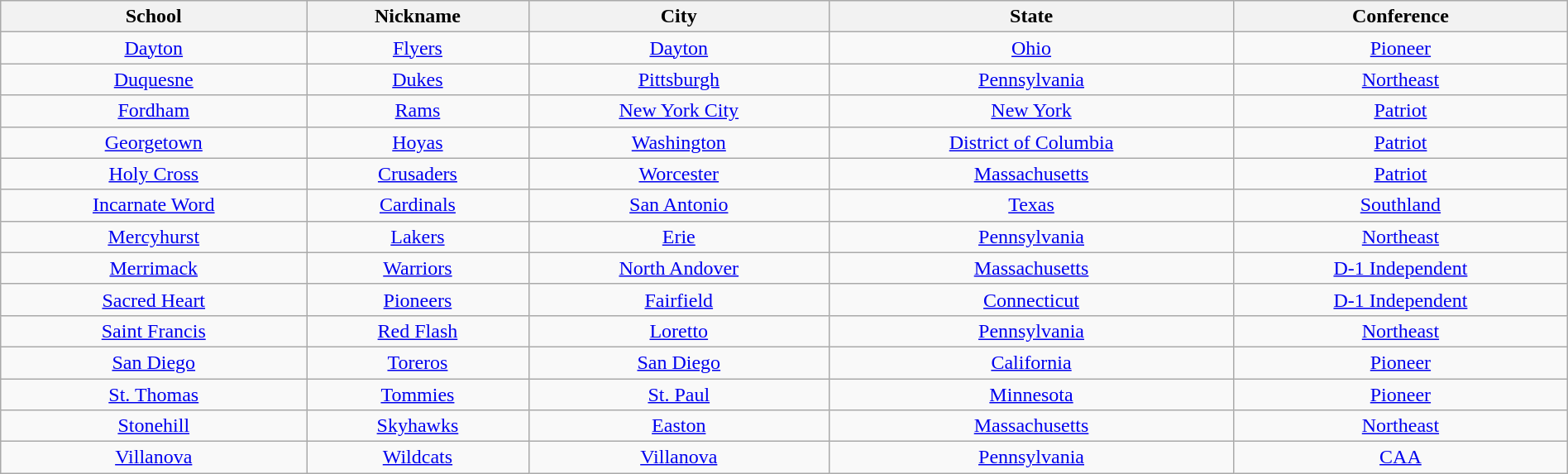<table class="wikitable sortable" style="text-align:center;" width="100%">
<tr>
<th>School</th>
<th>Nickname</th>
<th>City</th>
<th>State</th>
<th>Conference</th>
</tr>
<tr>
<td><a href='#'>Dayton</a></td>
<td><a href='#'>Flyers</a></td>
<td><a href='#'>Dayton</a></td>
<td><a href='#'>Ohio</a></td>
<td><a href='#'>Pioneer</a></td>
</tr>
<tr>
<td><a href='#'>Duquesne</a></td>
<td><a href='#'>Dukes</a></td>
<td><a href='#'>Pittsburgh</a></td>
<td><a href='#'>Pennsylvania</a></td>
<td><a href='#'>Northeast</a></td>
</tr>
<tr>
<td><a href='#'>Fordham</a></td>
<td><a href='#'>Rams</a></td>
<td><a href='#'>New York City</a></td>
<td><a href='#'>New York</a></td>
<td><a href='#'>Patriot</a></td>
</tr>
<tr>
<td><a href='#'>Georgetown</a></td>
<td><a href='#'>Hoyas</a></td>
<td><a href='#'>Washington</a></td>
<td><a href='#'>District of Columbia</a></td>
<td><a href='#'>Patriot</a></td>
</tr>
<tr>
<td><a href='#'>Holy Cross</a></td>
<td><a href='#'>Crusaders</a></td>
<td><a href='#'>Worcester</a></td>
<td><a href='#'>Massachusetts</a></td>
<td><a href='#'>Patriot</a></td>
</tr>
<tr>
<td><a href='#'>Incarnate Word</a></td>
<td><a href='#'>Cardinals</a></td>
<td><a href='#'>San Antonio</a></td>
<td><a href='#'>Texas</a></td>
<td><a href='#'>Southland</a></td>
</tr>
<tr>
<td><a href='#'>Mercyhurst</a></td>
<td><a href='#'>Lakers</a></td>
<td><a href='#'>Erie</a></td>
<td><a href='#'>Pennsylvania</a></td>
<td><a href='#'>Northeast</a></td>
</tr>
<tr>
<td><a href='#'>Merrimack</a></td>
<td><a href='#'>Warriors</a></td>
<td><a href='#'>North Andover</a></td>
<td><a href='#'>Massachusetts</a></td>
<td><a href='#'>D-1 Independent</a></td>
</tr>
<tr>
<td><a href='#'>Sacred Heart</a></td>
<td><a href='#'>Pioneers</a></td>
<td><a href='#'>Fairfield</a></td>
<td><a href='#'>Connecticut</a></td>
<td><a href='#'>D-1 Independent</a></td>
</tr>
<tr>
<td><a href='#'>Saint Francis</a></td>
<td><a href='#'>Red Flash</a></td>
<td><a href='#'>Loretto</a></td>
<td><a href='#'>Pennsylvania</a></td>
<td><a href='#'>Northeast</a></td>
</tr>
<tr>
<td><a href='#'>San Diego</a></td>
<td><a href='#'>Toreros</a></td>
<td><a href='#'>San Diego</a></td>
<td><a href='#'>California</a></td>
<td><a href='#'>Pioneer</a></td>
</tr>
<tr>
<td><a href='#'>St. Thomas</a></td>
<td><a href='#'>Tommies</a></td>
<td><a href='#'>St. Paul</a></td>
<td><a href='#'>Minnesota</a></td>
<td><a href='#'>Pioneer</a></td>
</tr>
<tr>
<td><a href='#'>Stonehill</a></td>
<td><a href='#'>Skyhawks</a></td>
<td><a href='#'>Easton</a></td>
<td><a href='#'>Massachusetts</a></td>
<td><a href='#'>Northeast</a></td>
</tr>
<tr>
<td><a href='#'>Villanova</a></td>
<td><a href='#'>Wildcats</a></td>
<td><a href='#'>Villanova</a></td>
<td><a href='#'>Pennsylvania</a></td>
<td><a href='#'>CAA</a></td>
</tr>
</table>
